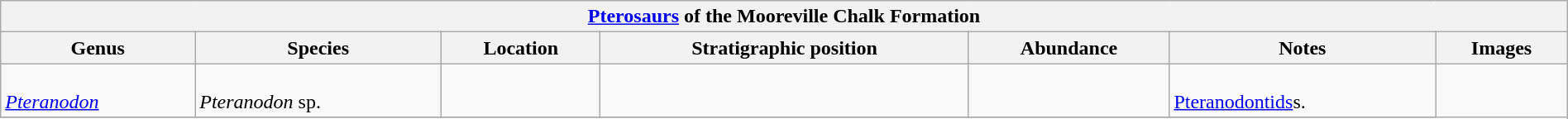<table class="wikitable" align="center" width="100%">
<tr>
<th colspan="7" align="center"><strong><a href='#'>Pterosaurs</a> of the Mooreville Chalk Formation</strong></th>
</tr>
<tr>
<th>Genus</th>
<th>Species</th>
<th>Location</th>
<th>Stratigraphic position</th>
<th>Abundance</th>
<th>Notes</th>
<th>Images</th>
</tr>
<tr>
<td><br><em><a href='#'>Pteranodon</a></em></td>
<td><br><em>Pteranodon</em> sp.</td>
<td></td>
<td></td>
<td></td>
<td><br><a href='#'>Pteranodontids</a>s.</td>
<td rowspan="99"><br></td>
</tr>
<tr>
</tr>
</table>
